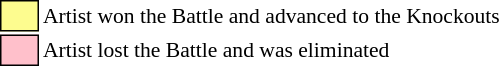<table class="toccolours" style="font-size: 90%; white-space: nowrap;">
<tr>
<td style="background:#fdfc8f; border:1px solid black;">      </td>
<td>Artist won the Battle and advanced to the Knockouts</td>
</tr>
<tr>
<td style="background:pink; border:1px solid black;">      </td>
<td>Artist lost the Battle and was eliminated</td>
</tr>
</table>
